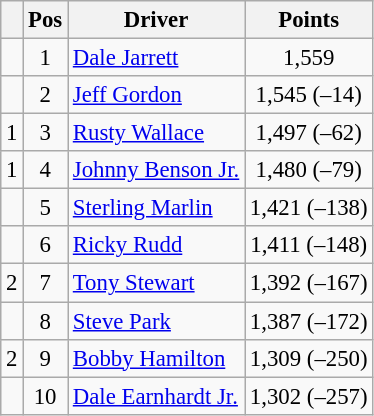<table class="wikitable" style="font-size: 95%;">
<tr>
<th></th>
<th>Pos</th>
<th>Driver</th>
<th>Points</th>
</tr>
<tr>
<td align="left"></td>
<td style="text-align:center;">1</td>
<td><a href='#'>Dale Jarrett</a></td>
<td style="text-align:center;">1,559</td>
</tr>
<tr>
<td align="left"></td>
<td style="text-align:center;">2</td>
<td><a href='#'>Jeff Gordon</a></td>
<td style="text-align:center;">1,545 (–14)</td>
</tr>
<tr>
<td align="left"> 1</td>
<td style="text-align:center;">3</td>
<td><a href='#'>Rusty Wallace</a></td>
<td style="text-align:center;">1,497 (–62)</td>
</tr>
<tr>
<td align="left"> 1</td>
<td style="text-align:center;">4</td>
<td><a href='#'>Johnny Benson Jr.</a></td>
<td style="text-align:center;">1,480 (–79)</td>
</tr>
<tr>
<td align="left"></td>
<td style="text-align:center;">5</td>
<td><a href='#'>Sterling Marlin</a></td>
<td style="text-align:center;">1,421 (–138)</td>
</tr>
<tr>
<td align="left"></td>
<td style="text-align:center;">6</td>
<td><a href='#'>Ricky Rudd</a></td>
<td style="text-align:center;">1,411 (–148)</td>
</tr>
<tr>
<td align="left"> 2</td>
<td style="text-align:center;">7</td>
<td><a href='#'>Tony Stewart</a></td>
<td style="text-align:center;">1,392 (–167)</td>
</tr>
<tr>
<td align="left"></td>
<td style="text-align:center;">8</td>
<td><a href='#'>Steve Park</a></td>
<td style="text-align:center;">1,387 (–172)</td>
</tr>
<tr>
<td align="left"> 2</td>
<td style="text-align:center;">9</td>
<td><a href='#'>Bobby Hamilton</a></td>
<td style="text-align:center;">1,309 (–250)</td>
</tr>
<tr>
<td align="left"></td>
<td style="text-align:center;">10</td>
<td><a href='#'>Dale Earnhardt Jr.</a></td>
<td style="text-align:center;">1,302 (–257)</td>
</tr>
</table>
